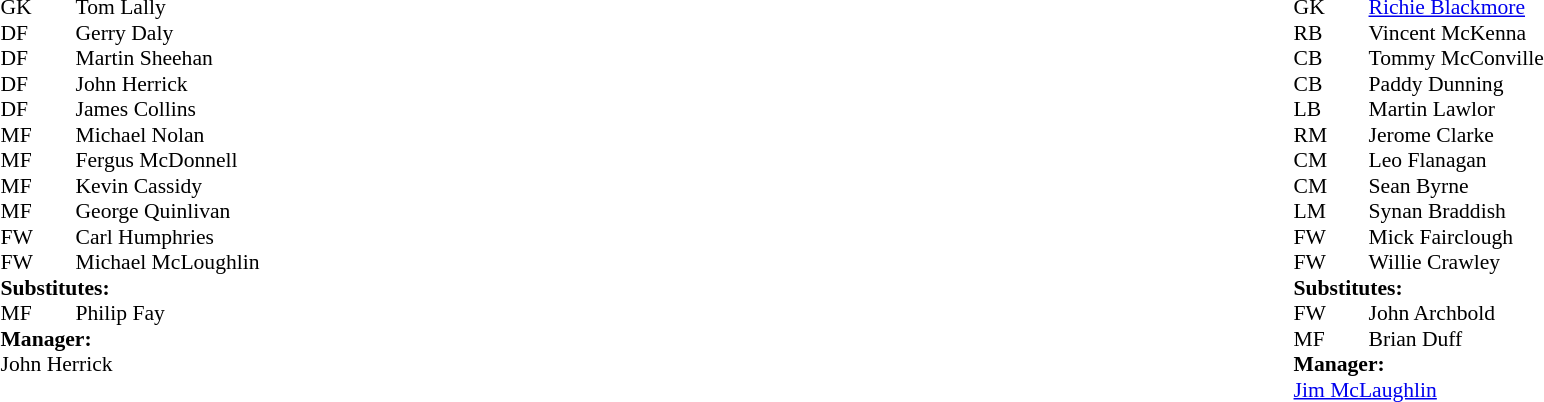<table width="100%">
<tr>
<td valign="top" width="50%"><br><table style="font-size: 90%" cellspacing="0" cellpadding="0">
<tr>
<td colspan="4"></td>
</tr>
<tr>
<th width="25"></th>
<th width="25"></th>
</tr>
<tr>
<td>GK</td>
<td></td>
<td> Tom Lally</td>
</tr>
<tr>
<td>DF</td>
<td></td>
<td> Gerry Daly</td>
</tr>
<tr>
<td>DF</td>
<td></td>
<td> Martin Sheehan</td>
</tr>
<tr>
<td>DF</td>
<td></td>
<td> John Herrick</td>
</tr>
<tr>
<td>DF</td>
<td></td>
<td> James Collins</td>
</tr>
<tr>
<td>MF</td>
<td></td>
<td> Michael Nolan</td>
</tr>
<tr>
<td>MF</td>
<td></td>
<td> Fergus McDonnell</td>
</tr>
<tr>
<td>MF</td>
<td></td>
<td> Kevin Cassidy</td>
<td></td>
<td></td>
</tr>
<tr>
<td>MF</td>
<td></td>
<td> George Quinlivan</td>
</tr>
<tr>
<td>FW</td>
<td></td>
<td> Carl Humphries</td>
</tr>
<tr>
<td>FW</td>
<td></td>
<td> Michael McLoughlin</td>
</tr>
<tr>
<td colspan=4><strong>Substitutes:</strong></td>
</tr>
<tr>
<td>MF</td>
<td></td>
<td> Philip Fay</td>
<td></td>
<td></td>
</tr>
<tr>
<td colspan=4><strong>Manager:</strong></td>
</tr>
<tr>
<td colspan="4"> John Herrick</td>
</tr>
</table>
</td>
<td valign="top"></td>
<td valign="top" width="50%"><br><table style="font-size: 90%" cellspacing="0" cellpadding="0" align="center">
<tr>
<td colspan="4"></td>
</tr>
<tr>
<th width="25"></th>
<th width="25"></th>
</tr>
<tr>
<td>GK</td>
<td></td>
<td> <a href='#'>Richie Blackmore</a></td>
</tr>
<tr>
<td>RB</td>
<td></td>
<td> Vincent McKenna</td>
</tr>
<tr>
<td>CB</td>
<td></td>
<td> Tommy McConville</td>
</tr>
<tr>
<td>CB</td>
<td></td>
<td> Paddy Dunning</td>
</tr>
<tr>
<td>LB</td>
<td></td>
<td> Martin Lawlor</td>
</tr>
<tr>
<td>RM</td>
<td></td>
<td> Jerome Clarke</td>
</tr>
<tr>
<td>CM</td>
<td></td>
<td> Leo Flanagan</td>
</tr>
<tr>
<td>CM</td>
<td></td>
<td> Sean Byrne</td>
</tr>
<tr>
<td>LM</td>
<td></td>
<td> Synan Braddish</td>
</tr>
<tr>
<td>FW</td>
<td></td>
<td> Mick Fairclough</td>
<td></td>
<td></td>
</tr>
<tr>
<td>FW</td>
<td></td>
<td> Willie Crawley</td>
<td></td>
<td></td>
</tr>
<tr>
<td colspan=4><strong>Substitutes:</strong></td>
</tr>
<tr>
<td>FW</td>
<td></td>
<td> John Archbold</td>
<td></td>
<td></td>
</tr>
<tr>
<td>MF</td>
<td></td>
<td> Brian Duff</td>
<td></td>
<td></td>
</tr>
<tr>
<td colspan=4><strong>Manager:</strong></td>
</tr>
<tr>
<td colspan="4"> <a href='#'>Jim McLaughlin</a></td>
</tr>
</table>
</td>
</tr>
</table>
